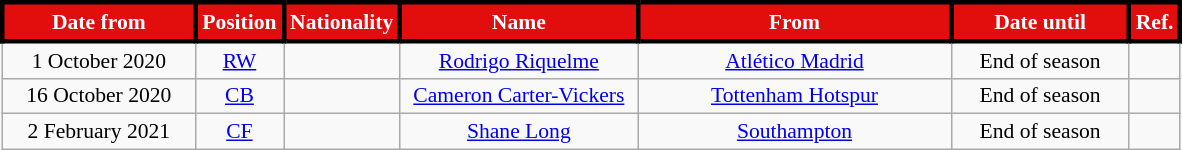<table class="wikitable"  style="text-align:center; font-size:90%; ">
<tr>
<th style="background:#e20e0e;color:#ffffff;border:3px solid #000000; width:120px;">Date from</th>
<th style="background:#e20e0e;color:#ffffff;border:3px solid #000000; width:50px;">Position</th>
<th style="background:#e20e0e;color:#ffffff;border:3px solid #000000; width:50px;">Nationality</th>
<th style="background:#e20e0e;color:#ffffff;border:3px solid #000000; width:150px;">Name</th>
<th style="background:#e20e0e;color:#ffffff;border:3px solid #000000; width:200px;">From</th>
<th style="background:#e20e0e;color:#ffffff;border:3px solid #000000; width:110px;">Date until</th>
<th style="background:#e20e0e;color:#ffffff;border:3px solid #000000; width:25px;">Ref.</th>
</tr>
<tr>
<td>1 October 2020</td>
<td><a href='#'>RW</a></td>
<td></td>
<td><a href='#'>Rodrigo Riquelme</a></td>
<td> <a href='#'>Atlético Madrid</a></td>
<td>End of season</td>
<td></td>
</tr>
<tr>
<td>16 October 2020</td>
<td><a href='#'>CB</a></td>
<td></td>
<td><a href='#'>Cameron Carter-Vickers</a></td>
<td> <a href='#'>Tottenham Hotspur</a></td>
<td>End of season</td>
<td></td>
</tr>
<tr>
<td>2 February 2021</td>
<td><a href='#'>CF</a></td>
<td></td>
<td><a href='#'>Shane Long</a></td>
<td> <a href='#'>Southampton</a></td>
<td>End of season</td>
<td></td>
</tr>
</table>
